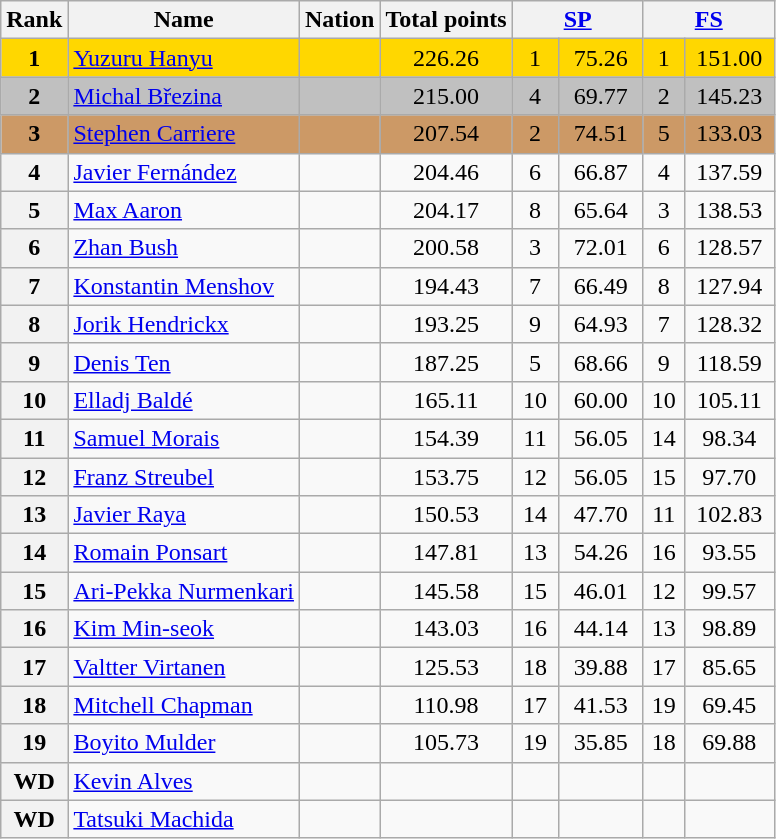<table class="wikitable sortable">
<tr>
<th>Rank</th>
<th>Name</th>
<th>Nation</th>
<th>Total points</th>
<th colspan="2" width="80px"><a href='#'>SP</a></th>
<th colspan="2" width="80px"><a href='#'>FS</a></th>
</tr>
<tr bgcolor="gold">
<td align="center"><strong>1</strong></td>
<td><a href='#'>Yuzuru Hanyu</a></td>
<td></td>
<td align="center">226.26</td>
<td align="center">1</td>
<td align="center">75.26</td>
<td align="center">1</td>
<td align="center">151.00</td>
</tr>
<tr bgcolor="silver">
<td align="center"><strong>2</strong></td>
<td><a href='#'>Michal Březina</a></td>
<td></td>
<td align="center">215.00</td>
<td align="center">4</td>
<td align="center">69.77</td>
<td align="center">2</td>
<td align="center">145.23</td>
</tr>
<tr bgcolor="cc9966">
<td align="center"><strong>3</strong></td>
<td><a href='#'>Stephen Carriere</a></td>
<td></td>
<td align="center">207.54</td>
<td align="center">2</td>
<td align="center">74.51</td>
<td align="center">5</td>
<td align="center">133.03</td>
</tr>
<tr>
<th>4</th>
<td><a href='#'>Javier Fernández</a></td>
<td></td>
<td align="center">204.46</td>
<td align="center">6</td>
<td align="center">66.87</td>
<td align="center">4</td>
<td align="center">137.59</td>
</tr>
<tr>
<th>5</th>
<td><a href='#'>Max Aaron</a></td>
<td></td>
<td align="center">204.17</td>
<td align="center">8</td>
<td align="center">65.64</td>
<td align="center">3</td>
<td align="center">138.53</td>
</tr>
<tr>
<th>6</th>
<td><a href='#'>Zhan Bush</a></td>
<td></td>
<td align="center">200.58</td>
<td align="center">3</td>
<td align="center">72.01</td>
<td align="center">6</td>
<td align="center">128.57</td>
</tr>
<tr>
<th>7</th>
<td><a href='#'>Konstantin Menshov</a></td>
<td></td>
<td align="center">194.43</td>
<td align="center">7</td>
<td align="center">66.49</td>
<td align="center">8</td>
<td align="center">127.94</td>
</tr>
<tr>
<th>8</th>
<td><a href='#'>Jorik Hendrickx</a></td>
<td></td>
<td align="center">193.25</td>
<td align="center">9</td>
<td align="center">64.93</td>
<td align="center">7</td>
<td align="center">128.32</td>
</tr>
<tr>
<th>9</th>
<td><a href='#'>Denis Ten</a></td>
<td></td>
<td align="center">187.25</td>
<td align="center">5</td>
<td align="center">68.66</td>
<td align="center">9</td>
<td align="center">118.59</td>
</tr>
<tr>
<th>10</th>
<td><a href='#'>Elladj Baldé</a></td>
<td></td>
<td align="center">165.11</td>
<td align="center">10</td>
<td align="center">60.00</td>
<td align="center">10</td>
<td align="center">105.11</td>
</tr>
<tr>
<th>11</th>
<td><a href='#'>Samuel Morais</a></td>
<td></td>
<td align="center">154.39</td>
<td align="center">11</td>
<td align="center">56.05</td>
<td align="center">14</td>
<td align="center">98.34</td>
</tr>
<tr>
<th>12</th>
<td><a href='#'>Franz Streubel</a></td>
<td></td>
<td align="center">153.75</td>
<td align="center">12</td>
<td align="center">56.05</td>
<td align="center">15</td>
<td align="center">97.70</td>
</tr>
<tr>
<th>13</th>
<td><a href='#'>Javier Raya</a></td>
<td></td>
<td align="center">150.53</td>
<td align="center">14</td>
<td align="center">47.70</td>
<td align="center">11</td>
<td align="center">102.83</td>
</tr>
<tr>
<th>14</th>
<td><a href='#'>Romain Ponsart</a></td>
<td></td>
<td align="center">147.81</td>
<td align="center">13</td>
<td align="center">54.26</td>
<td align="center">16</td>
<td align="center">93.55</td>
</tr>
<tr>
<th>15</th>
<td><a href='#'>Ari-Pekka Nurmenkari</a></td>
<td></td>
<td align="center">145.58</td>
<td align="center">15</td>
<td align="center">46.01</td>
<td align="center">12</td>
<td align="center">99.57</td>
</tr>
<tr>
<th>16</th>
<td><a href='#'>Kim Min-seok</a></td>
<td></td>
<td align="center">143.03</td>
<td align="center">16</td>
<td align="center">44.14</td>
<td align="center">13</td>
<td align="center">98.89</td>
</tr>
<tr>
<th>17</th>
<td><a href='#'>Valtter Virtanen</a></td>
<td></td>
<td align="center">125.53</td>
<td align="center">18</td>
<td align="center">39.88</td>
<td align="center">17</td>
<td align="center">85.65</td>
</tr>
<tr>
<th>18</th>
<td><a href='#'>Mitchell Chapman</a></td>
<td></td>
<td align="center">110.98</td>
<td align="center">17</td>
<td align="center">41.53</td>
<td align="center">19</td>
<td align="center">69.45</td>
</tr>
<tr>
<th>19</th>
<td><a href='#'>Boyito Mulder</a></td>
<td></td>
<td align="center">105.73</td>
<td align="center">19</td>
<td align="center">35.85</td>
<td align="center">18</td>
<td align="center">69.88</td>
</tr>
<tr>
<th>WD</th>
<td><a href='#'>Kevin Alves</a></td>
<td></td>
<td></td>
<td></td>
<td></td>
<td></td>
<td></td>
</tr>
<tr>
<th>WD</th>
<td><a href='#'>Tatsuki Machida</a></td>
<td></td>
<td></td>
<td></td>
<td></td>
<td></td>
<td></td>
</tr>
</table>
